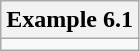<table class="wikitable">
<tr>
<th>Example 6.1</th>
</tr>
<tr>
<td></td>
</tr>
</table>
